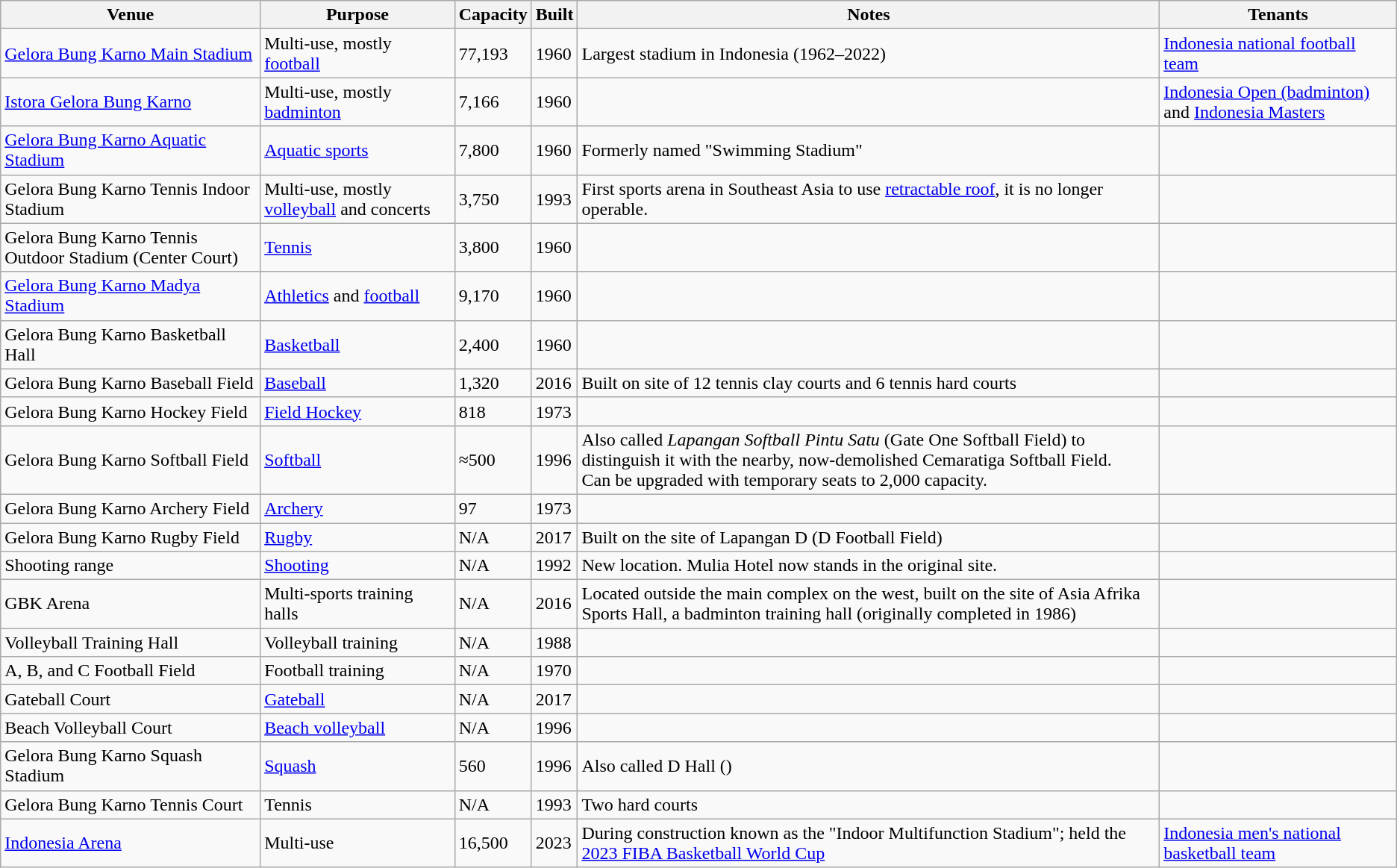<table class="wikitable">
<tr>
<th>Venue</th>
<th>Purpose</th>
<th>Capacity</th>
<th>Built</th>
<th>Notes</th>
<th>Tenants</th>
</tr>
<tr>
<td><a href='#'>Gelora Bung Karno Main Stadium</a></td>
<td>Multi-use, mostly <a href='#'>football</a></td>
<td>77,193</td>
<td>1960</td>
<td>Largest stadium in Indonesia (1962–2022)</td>
<td><a href='#'>Indonesia national football team</a></td>
</tr>
<tr>
<td><a href='#'>Istora Gelora Bung Karno</a></td>
<td>Multi-use, mostly <a href='#'>badminton</a></td>
<td>7,166</td>
<td>1960</td>
<td></td>
<td><a href='#'>Indonesia Open (badminton)</a> and <a href='#'>Indonesia Masters</a></td>
</tr>
<tr>
<td><a href='#'>Gelora Bung Karno Aquatic Stadium</a></td>
<td><a href='#'>Aquatic sports</a></td>
<td>7,800</td>
<td>1960</td>
<td>Formerly named "Swimming Stadium"</td>
<td></td>
</tr>
<tr>
<td>Gelora Bung Karno Tennis Indoor Stadium</td>
<td>Multi-use, mostly <a href='#'>volleyball</a> and concerts</td>
<td>3,750</td>
<td>1993</td>
<td>First sports arena in Southeast Asia to use <a href='#'>retractable roof</a>, it is no longer operable.</td>
<td></td>
</tr>
<tr>
<td>Gelora Bung Karno Tennis Outdoor Stadium (Center Court)</td>
<td><a href='#'>Tennis</a></td>
<td>3,800</td>
<td>1960</td>
<td></td>
<td></td>
</tr>
<tr>
<td><a href='#'>Gelora Bung Karno Madya Stadium</a></td>
<td><a href='#'>Athletics</a> and <a href='#'>football</a></td>
<td>9,170</td>
<td>1960</td>
<td></td>
<td></td>
</tr>
<tr>
<td>Gelora Bung Karno Basketball Hall</td>
<td><a href='#'>Basketball</a></td>
<td>2,400</td>
<td>1960</td>
<td></td>
<td></td>
</tr>
<tr>
<td>Gelora Bung Karno Baseball Field</td>
<td><a href='#'>Baseball</a></td>
<td>1,320</td>
<td>2016</td>
<td>Built on site of 12 tennis clay courts and 6 tennis hard courts</td>
<td></td>
</tr>
<tr>
<td>Gelora Bung Karno Hockey Field</td>
<td><a href='#'>Field Hockey</a></td>
<td>818</td>
<td>1973</td>
<td></td>
</tr>
<tr>
<td>Gelora Bung Karno Softball Field</td>
<td><a href='#'>Softball</a></td>
<td>≈500</td>
<td>1996</td>
<td>Also called <em>Lapangan Softball Pintu Satu</em> (Gate One Softball Field) to distinguish it with the nearby, now-demolished Cemaratiga Softball Field.<br>Can be upgraded with temporary seats to 2,000 capacity.</td>
<td></td>
</tr>
<tr>
<td>Gelora Bung Karno Archery Field</td>
<td><a href='#'>Archery</a></td>
<td>97</td>
<td>1973</td>
<td></td>
</tr>
<tr>
<td>Gelora Bung Karno Rugby Field</td>
<td><a href='#'>Rugby</a></td>
<td>N/A</td>
<td>2017</td>
<td>Built on the site of Lapangan D (D Football Field)</td>
<td></td>
</tr>
<tr>
<td>Shooting range</td>
<td><a href='#'>Shooting</a></td>
<td>N/A</td>
<td>1992</td>
<td>New location. Mulia Hotel now stands in the original site.</td>
<td></td>
</tr>
<tr>
<td>GBK Arena</td>
<td>Multi-sports training halls</td>
<td>N/A</td>
<td>2016</td>
<td>Located outside the main complex on the west, built on the site of Asia Afrika Sports Hall, a badminton training hall (originally completed in 1986)</td>
<td></td>
</tr>
<tr>
<td>Volleyball Training Hall</td>
<td>Volleyball training</td>
<td>N/A</td>
<td>1988</td>
<td></td>
<td></td>
</tr>
<tr>
<td>A, B, and C Football Field</td>
<td>Football training</td>
<td>N/A</td>
<td>1970</td>
<td></td>
<td></td>
</tr>
<tr>
<td>Gateball Court</td>
<td><a href='#'>Gateball</a></td>
<td>N/A</td>
<td>2017</td>
<td></td>
<td></td>
</tr>
<tr>
<td>Beach Volleyball Court</td>
<td><a href='#'>Beach volleyball</a></td>
<td>N/A</td>
<td>1996</td>
<td></td>
</tr>
<tr>
<td>Gelora Bung Karno Squash Stadium</td>
<td><a href='#'>Squash</a></td>
<td>560</td>
<td>1996</td>
<td>Also called D Hall ()</td>
<td></td>
</tr>
<tr>
<td>Gelora Bung Karno Tennis Court</td>
<td>Tennis</td>
<td>N/A</td>
<td>1993</td>
<td>Two hard courts</td>
<td></td>
</tr>
<tr>
<td><a href='#'>Indonesia Arena</a></td>
<td>Multi-use</td>
<td>16,500</td>
<td>2023</td>
<td>During construction known as the "Indoor Multifunction Stadium"; held the <a href='#'>2023 FIBA Basketball World Cup</a></td>
<td><a href='#'>Indonesia men's national basketball team</a></td>
</tr>
</table>
